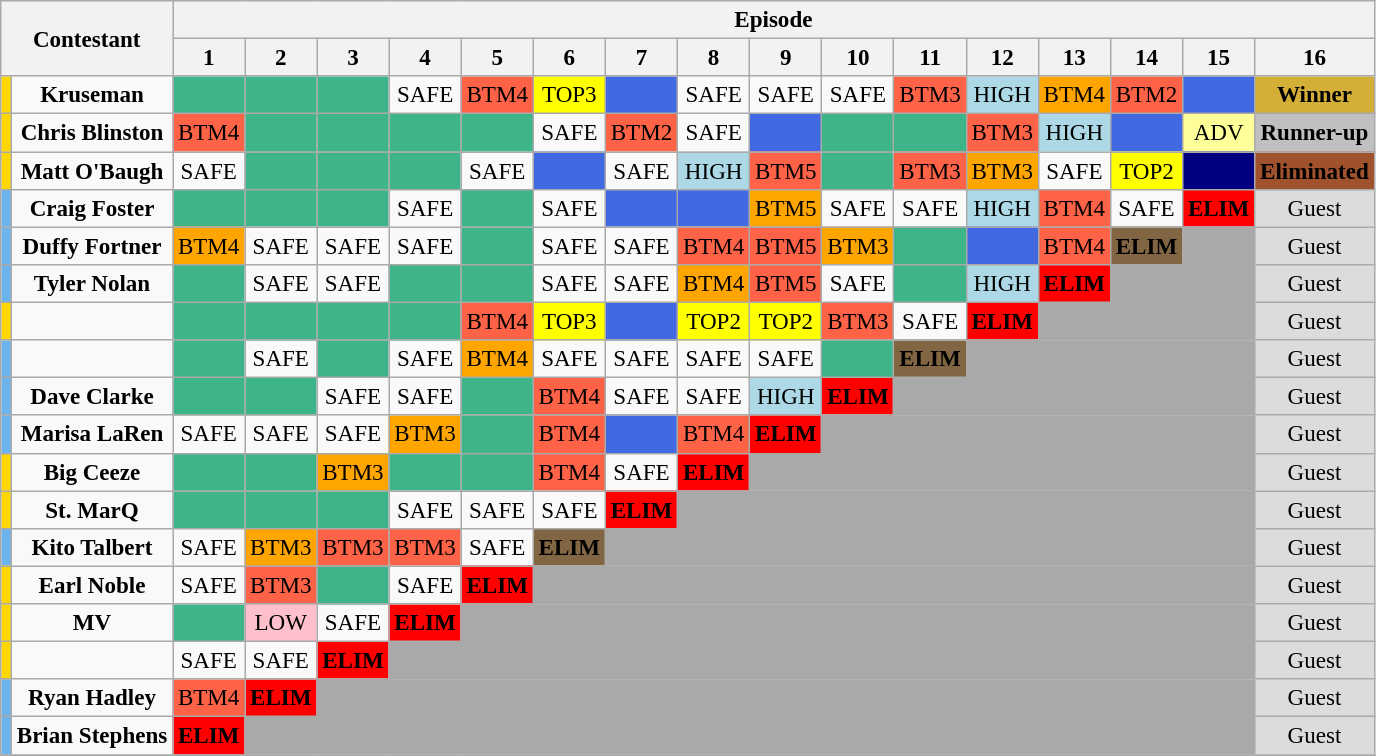<table class="wikitable" style="text-align:center;font-size:96%">
<tr>
<th rowspan=2 colspan=2>Contestant</th>
<th colspan=16>Episode</th>
</tr>
<tr>
<th>1</th>
<th>2</th>
<th>3</th>
<th>4</th>
<th>5</th>
<th>6</th>
<th>7</th>
<th>8</th>
<th>9</th>
<th>10</th>
<th>11</th>
<th>12</th>
<th>13</th>
<th>14</th>
<th>15</th>
<th>16</th>
</tr>
<tr>
<td style="background:#FFD700"></td>
<td><strong>Kruseman</strong></td>
<td style="background:#3EB489;"></td>
<td style="background:#3EB489;"></td>
<td style="background:#3EB489;"></td>
<td>SAFE</td>
<td style="background:tomato;">BTM4</td>
<td style="background:yellow ;">TOP3</td>
<td style="background:royalblue;"><strong></strong></td>
<td>SAFE</td>
<td>SAFE</td>
<td>SAFE</td>
<td style="background:tomato;">BTM3</td>
<td style="background:lightblue;">HIGH</td>
<td style="background:orange;">BTM4</td>
<td style="background:tomato;">BTM2</td>
<td style="background:royalblue;"><strong></strong></td>
<td style="background: #D4AF37" nowrap><strong>Winner</strong></td>
</tr>
<tr>
<td style="background:#FFD700"></td>
<td><strong>Chris Blinston</strong></td>
<td style="background:tomato;">BTM4</td>
<td style="background:#3EB489;"></td>
<td style="background:#3EB489;"></td>
<td style="background:#3EB489;"></td>
<td style="background:#3EB489;"></td>
<td>SAFE</td>
<td style="background:tomato;">BTM2</td>
<td>SAFE</td>
<td style="background:royalblue;"><strong></strong></td>
<td style="background:#3EB489;"></td>
<td style="background:#3EB489;"></td>
<td style="background:tomato;">BTM3</td>
<td style="background:lightblue;">HIGH</td>
<td style="background:royalblue;"><strong></strong></td>
<td style="background:#FFFF99;">ADV</td>
<td style="background:silver" nowrap><strong>Runner-up</strong></td>
</tr>
<tr>
<td style="background:#FFD700"></td>
<td><strong>Matt O'Baugh</strong></td>
<td>SAFE</td>
<td style="background:#3EB489;"></td>
<td style="background:#3EB489;"></td>
<td style="background:#3EB489;"></td>
<td>SAFE</td>
<td style="background:royalblue;"><strong></strong></td>
<td>SAFE</td>
<td bgcolor="lightblue">HIGH</td>
<td style="background:tomato;">BTM5</td>
<td style="background:#3EB489;"></td>
<td style="background:tomato;">BTM3</td>
<td style="background:orange;">BTM3</td>
<td>SAFE</td>
<td style="background:yellow ;">TOP2</td>
<td style="background:navy;"><strong></strong></td>
<td style="background:sienna;"><strong>Eliminated</strong></td>
</tr>
<tr>
<td style="background:#6CB4EE"></td>
<td><strong>Craig Foster</strong></td>
<td style="background:#3EB489;"></td>
<td style="background:#3EB489;"></td>
<td style="background:#3EB489;"></td>
<td>SAFE</td>
<td style="background:#3EB489;"></td>
<td>SAFE</td>
<td style="background:royalblue;"><strong></strong></td>
<td style="background:royalblue;"><strong></strong></td>
<td style="background:orange;">BTM5</td>
<td>SAFE</td>
<td>SAFE</td>
<td style="background:lightblue;">HIGH</td>
<td style="background:tomato;">BTM4</td>
<td>SAFE</td>
<td style="background:red;"><strong>ELIM</strong></td>
<td bgcolor="gainsboro">Guest</td>
</tr>
<tr>
<td style="background:#6CB4EE"></td>
<td><strong>Duffy Fortner</strong></td>
<td style="background:orange;">BTM4</td>
<td>SAFE</td>
<td>SAFE</td>
<td>SAFE</td>
<td style="background:#3EB489;"></td>
<td>SAFE</td>
<td>SAFE</td>
<td style="background:tomato;">BTM4</td>
<td style="background:tomato;">BTM5</td>
<td style="background:orange;">BTM3</td>
<td style="background:#3EB489;"></td>
<td style="background:royalblue;"><strong></strong></td>
<td style="background:tomato;">BTM4</td>
<td style="background:#826644;"><strong>ELIM</strong></td>
<td bgcolor="darkgray" colspan="1"></td>
<td bgcolor="gainsboro">Guest</td>
</tr>
<tr>
<td style="background:#6CB4EE"></td>
<td><strong>Tyler Nolan</strong></td>
<td style="background:#3EB489;"></td>
<td>SAFE</td>
<td>SAFE</td>
<td style="background:#3EB489;"></td>
<td style="background:#3EB489;"></td>
<td>SAFE</td>
<td>SAFE</td>
<td style="background:orange;">BTM4</td>
<td style="background:tomato;">BTM5</td>
<td>SAFE</td>
<td style="background:#3EB489;"></td>
<td style="background:lightblue;">HIGH</td>
<td style="background:red;"><strong>ELIM</strong></td>
<td bgcolor="darkgray" colspan="2"></td>
<td bgcolor="gainsboro">Guest</td>
</tr>
<tr>
<td style="background:#FFD700"></td>
<td></td>
<td style="background:#3EB489;"></td>
<td style="background:#3EB489;"></td>
<td style="background:#3EB489;"></td>
<td style="background:#3EB489;"></td>
<td style="background:tomato;">BTM4</td>
<td style="background:yellow ;">TOP3</td>
<td style="background:royalblue;"><strong></strong></td>
<td style="background:yellow ;">TOP2</td>
<td style="background:yellow ;">TOP2</td>
<td style="background:tomato;">BTM3</td>
<td>SAFE</td>
<td style="background:red;"><strong>ELIM</strong></td>
<td bgcolor="darkgray" colspan="3"></td>
<td bgcolor="gainsboro">Guest</td>
</tr>
<tr>
<td style="background:#6CB4EE"></td>
<td></td>
<td style="background:#3EB489;"></td>
<td>SAFE</td>
<td style="background:#3EB489;"></td>
<td>SAFE</td>
<td style="background:orange;">BTM4</td>
<td>SAFE</td>
<td>SAFE</td>
<td>SAFE</td>
<td>SAFE</td>
<td style="background:#3EB489;"></td>
<td style="background:#826644;"><strong>ELIM</strong></td>
<td bgcolor="darkgray" colspan="4"></td>
<td bgcolor="gainsboro">Guest</td>
</tr>
<tr>
<td style="background:#6CB4EE"></td>
<td><strong>Dave Clarke</strong></td>
<td style="background:#3EB489;"></td>
<td style="background:#3EB489;"></td>
<td>SAFE</td>
<td>SAFE</td>
<td style="background:#3EB489;"></td>
<td style="background:tomato;">BTM4</td>
<td>SAFE</td>
<td>SAFE</td>
<td bgcolor="lightblue">HIGH</td>
<td style="background:red;"><strong>ELIM</strong></td>
<td bgcolor="darkgray" colspan="5"></td>
<td bgcolor="gainsboro">Guest</td>
</tr>
<tr>
<td style="background:#6CB4EE"></td>
<td><strong>Marisa LaRen</strong></td>
<td>SAFE</td>
<td>SAFE</td>
<td>SAFE</td>
<td style="background:orange;">BTM3</td>
<td style="background:#3EB489;"></td>
<td style="background:tomato;">BTM4</td>
<td style="background:royalblue;"><strong></strong></td>
<td style="background:tomato;">BTM4</td>
<td style="background:red;"><strong>ELIM</strong></td>
<td bgcolor="darkgray" colspan="6"></td>
<td bgcolor="gainsboro">Guest</td>
</tr>
<tr>
<td style="background:#FFD700"></td>
<td><strong>Big Ceeze</strong></td>
<td style="background:#3EB489;"></td>
<td style="background:#3EB489;"></td>
<td style="background:orange;">BTM3</td>
<td style="background:#3EB489;"></td>
<td style="background:#3EB489;"></td>
<td style="background:tomato;">BTM4</td>
<td>SAFE</td>
<td style="background:red;"><strong>ELIM</strong></td>
<td bgcolor="darkgray" colspan="7"></td>
<td bgcolor="gainsboro">Guest</td>
</tr>
<tr>
<td style="background:#FFD700"></td>
<td><strong>St. MarQ</strong></td>
<td style="background:#3EB489;"></td>
<td style="background:#3EB489;"></td>
<td style="background:#3EB489;"></td>
<td>SAFE</td>
<td>SAFE</td>
<td>SAFE</td>
<td style="background:red;"><strong>ELIM</strong></td>
<td bgcolor="darkgray" colspan="8"></td>
<td bgcolor="gainsboro">Guest</td>
</tr>
<tr>
<td style="background:#6CB4EE"></td>
<td><strong>Kito Talbert</strong></td>
<td>SAFE</td>
<td style="background:orange;">BTM3</td>
<td style="background:tomato;">BTM3</td>
<td style="background:tomato;">BTM3</td>
<td>SAFE</td>
<td style="background:#826644;"><strong>ELIM</strong></td>
<td bgcolor="darkgray" colspan="9"></td>
<td bgcolor="gainsboro">Guest</td>
</tr>
<tr>
<td style="background:#FFD700"></td>
<td><strong>Earl Noble</strong></td>
<td>SAFE</td>
<td style="background:tomato;">BTM3</td>
<td style="background:#3EB489;"></td>
<td>SAFE</td>
<td style="background:red;"><strong>ELIM</strong></td>
<td bgcolor="darkgray" colspan="10"></td>
<td bgcolor="gainsboro">Guest</td>
</tr>
<tr>
<td style="background:#FFD700"></td>
<td><strong>MV</strong></td>
<td style="background:#3EB489;"></td>
<td style="background:pink;">LOW</td>
<td>SAFE</td>
<td style="background:red;"><strong>ELIM</strong></td>
<td bgcolor="darkgray" colspan="11"></td>
<td bgcolor="gainsboro">Guest</td>
</tr>
<tr>
<td style="background:#FFD700"></td>
<td></td>
<td>SAFE</td>
<td>SAFE</td>
<td style="background:red;"><strong>ELIM</strong></td>
<td bgcolor="darkgray" colspan="12"></td>
<td bgcolor="gainsboro">Guest</td>
</tr>
<tr>
<td style="background:#6CB4EE"></td>
<td><strong>Ryan Hadley</strong></td>
<td style="background:tomato;">BTM4</td>
<td style="background:red;"><strong>ELIM</strong></td>
<td bgcolor="darkgray" colspan="13"></td>
<td bgcolor="gainsboro">Guest</td>
</tr>
<tr>
<td style="background:#6CB4EE"></td>
<td><strong>Brian Stephens</strong></td>
<td style="background:red;"><strong>ELIM</strong></td>
<td bgcolor="darkgray" colspan="14"></td>
<td bgcolor="gainsboro">Guest</td>
</tr>
<tr>
</tr>
</table>
